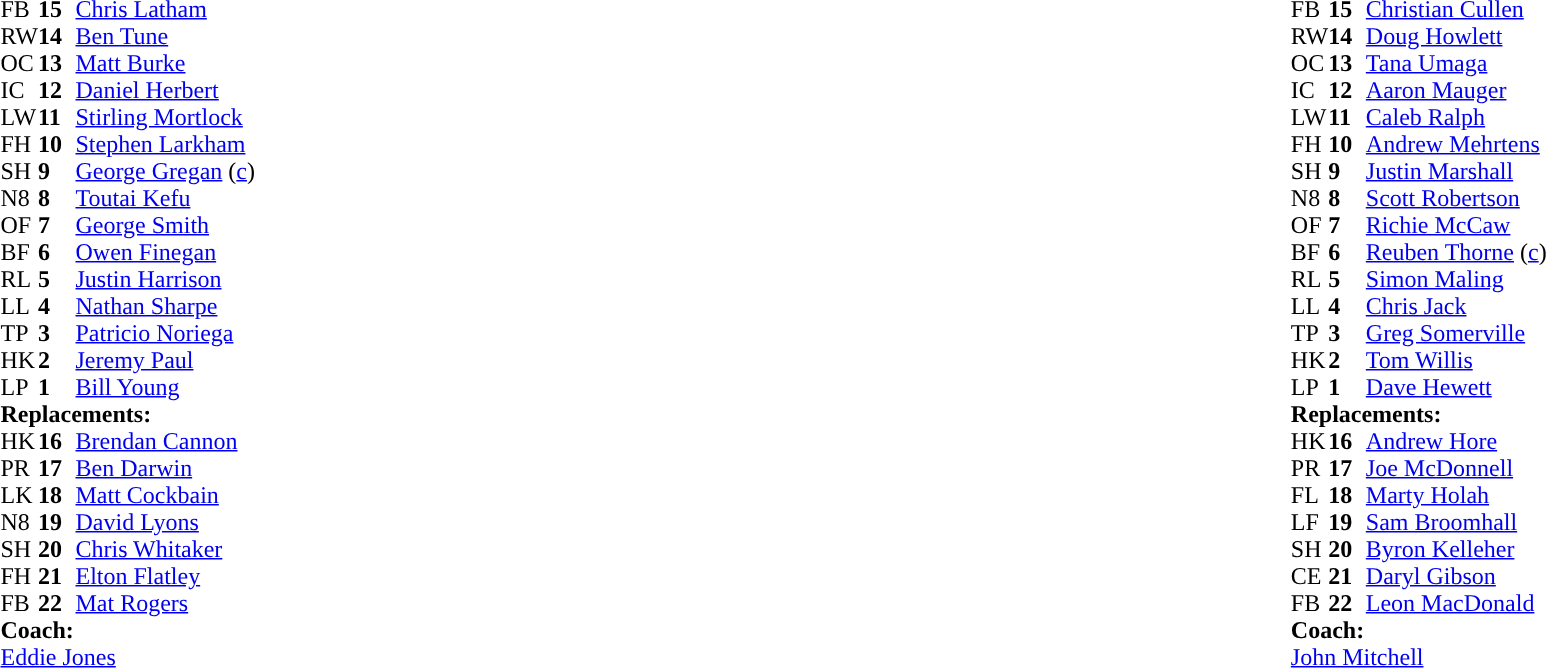<table style="width:100%">
<tr>
<td style="vertical-align:top;width:50%"><br><table cellspacing="0" cellpadding="0">
<tr>
<th width="25"></th>
<th width="25"></th>
</tr>
<tr>
<td>FB</td>
<td><strong>15</strong></td>
<td><a href='#'>Chris Latham</a></td>
</tr>
<tr>
<td>RW</td>
<td><strong>14</strong></td>
<td><a href='#'>Ben Tune</a></td>
</tr>
<tr>
<td>OC</td>
<td><strong>13</strong></td>
<td><a href='#'>Matt Burke</a></td>
</tr>
<tr>
<td>IC</td>
<td><strong>12</strong></td>
<td><a href='#'>Daniel Herbert</a></td>
</tr>
<tr>
<td>LW</td>
<td><strong>11</strong></td>
<td><a href='#'>Stirling Mortlock</a></td>
</tr>
<tr>
<td>FH</td>
<td><strong>10</strong></td>
<td><a href='#'>Stephen Larkham</a></td>
</tr>
<tr>
<td>SH</td>
<td><strong>9</strong></td>
<td><a href='#'>George Gregan</a> (<a href='#'>c</a>)</td>
</tr>
<tr>
<td>N8</td>
<td><strong>8</strong></td>
<td><a href='#'>Toutai Kefu</a></td>
</tr>
<tr>
<td>OF</td>
<td><strong>7</strong></td>
<td><a href='#'>George Smith</a></td>
</tr>
<tr>
<td>BF</td>
<td><strong>6</strong></td>
<td><a href='#'>Owen Finegan</a></td>
</tr>
<tr>
<td>RL</td>
<td><strong>5</strong></td>
<td><a href='#'>Justin Harrison</a></td>
</tr>
<tr>
<td>LL</td>
<td><strong>4</strong></td>
<td><a href='#'>Nathan Sharpe</a></td>
</tr>
<tr>
<td>TP</td>
<td><strong>3</strong></td>
<td><a href='#'>Patricio Noriega</a></td>
</tr>
<tr>
<td>HK</td>
<td><strong>2</strong></td>
<td><a href='#'>Jeremy Paul</a></td>
</tr>
<tr>
<td>LP</td>
<td><strong>1</strong></td>
<td><a href='#'>Bill Young</a></td>
</tr>
<tr>
<td colspan="3"><strong>Replacements:</strong></td>
</tr>
<tr>
<td>HK</td>
<td><strong>16</strong></td>
<td><a href='#'>Brendan Cannon</a></td>
</tr>
<tr>
<td>PR</td>
<td><strong>17</strong></td>
<td><a href='#'>Ben Darwin</a></td>
</tr>
<tr>
<td>LK</td>
<td><strong>18</strong></td>
<td><a href='#'>Matt Cockbain</a></td>
</tr>
<tr>
<td>N8</td>
<td><strong>19</strong></td>
<td><a href='#'>David Lyons</a></td>
</tr>
<tr>
<td>SH</td>
<td><strong>20</strong></td>
<td><a href='#'>Chris Whitaker</a></td>
</tr>
<tr>
<td>FH</td>
<td><strong>21</strong></td>
<td><a href='#'>Elton Flatley</a></td>
</tr>
<tr>
<td>FB</td>
<td><strong>22</strong></td>
<td><a href='#'>Mat Rogers</a></td>
</tr>
<tr>
<td colspan="3"><strong>Coach:</strong></td>
</tr>
<tr>
<td colspan="3"> <a href='#'>Eddie Jones</a></td>
</tr>
</table>
</td>
<td style="vertical-align:top"></td>
<td style="vertical-align:top;width:50%"><br><table cellspacing="0" cellpadding="0" style="margin:auto">
<tr>
<th width="25"></th>
<th width="25"></th>
</tr>
<tr>
<td>FB</td>
<td><strong>15</strong></td>
<td><a href='#'>Christian Cullen</a></td>
</tr>
<tr>
<td>RW</td>
<td><strong>14</strong></td>
<td><a href='#'>Doug Howlett</a></td>
</tr>
<tr>
<td>OC</td>
<td><strong>13</strong></td>
<td><a href='#'>Tana Umaga</a></td>
</tr>
<tr>
<td>IC</td>
<td><strong>12</strong></td>
<td><a href='#'>Aaron Mauger</a></td>
</tr>
<tr>
<td>LW</td>
<td><strong>11</strong></td>
<td><a href='#'>Caleb Ralph</a></td>
</tr>
<tr>
<td>FH</td>
<td><strong>10</strong></td>
<td><a href='#'>Andrew Mehrtens</a></td>
</tr>
<tr>
<td>SH</td>
<td><strong>9</strong></td>
<td><a href='#'>Justin Marshall</a></td>
</tr>
<tr>
<td>N8</td>
<td><strong>8</strong></td>
<td><a href='#'>Scott Robertson</a></td>
</tr>
<tr>
<td>OF</td>
<td><strong>7</strong></td>
<td><a href='#'>Richie McCaw</a></td>
</tr>
<tr>
<td>BF</td>
<td><strong>6</strong></td>
<td><a href='#'>Reuben Thorne</a> (<a href='#'>c</a>)</td>
</tr>
<tr>
<td>RL</td>
<td><strong>5</strong></td>
<td><a href='#'>Simon Maling</a></td>
</tr>
<tr>
<td>LL</td>
<td><strong>4</strong></td>
<td><a href='#'>Chris Jack</a></td>
</tr>
<tr>
<td>TP</td>
<td><strong>3</strong></td>
<td><a href='#'>Greg Somerville</a></td>
</tr>
<tr>
<td>HK</td>
<td><strong>2</strong></td>
<td><a href='#'>Tom Willis</a></td>
</tr>
<tr>
<td>LP</td>
<td><strong>1</strong></td>
<td><a href='#'>Dave Hewett</a></td>
</tr>
<tr>
<td colspan="3"><strong>Replacements:</strong></td>
</tr>
<tr>
<td>HK</td>
<td><strong>16</strong></td>
<td><a href='#'>Andrew Hore</a></td>
</tr>
<tr>
<td>PR</td>
<td><strong>17</strong></td>
<td><a href='#'>Joe McDonnell</a></td>
</tr>
<tr>
<td>FL</td>
<td><strong>18</strong></td>
<td><a href='#'>Marty Holah</a></td>
</tr>
<tr>
<td>LF</td>
<td><strong>19</strong></td>
<td><a href='#'>Sam Broomhall</a></td>
</tr>
<tr>
<td>SH</td>
<td><strong>20</strong></td>
<td><a href='#'>Byron Kelleher</a></td>
</tr>
<tr>
<td>CE</td>
<td><strong>21</strong></td>
<td><a href='#'>Daryl Gibson</a></td>
</tr>
<tr>
<td>FB</td>
<td><strong>22</strong></td>
<td><a href='#'>Leon MacDonald</a></td>
</tr>
<tr>
<td colspan="3"><strong>Coach:</strong></td>
</tr>
<tr>
<td colspan="3"> <a href='#'>John Mitchell</a></td>
</tr>
</table>
</td>
</tr>
</table>
